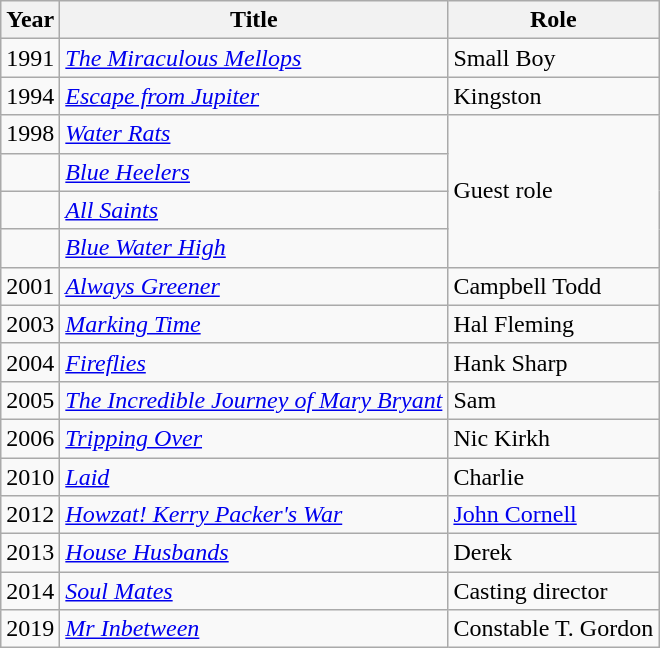<table class="wikitable">
<tr>
<th>Year</th>
<th>Title</th>
<th>Role</th>
</tr>
<tr>
<td>1991</td>
<td><em><a href='#'>The Miraculous Mellops</a></em></td>
<td>Small Boy</td>
</tr>
<tr>
<td>1994</td>
<td><em><a href='#'>Escape from Jupiter</a></em></td>
<td>Kingston</td>
</tr>
<tr>
<td>1998</td>
<td><em><a href='#'>Water Rats</a></em></td>
<td rowspan=4>Guest role</td>
</tr>
<tr>
<td></td>
<td><em><a href='#'>Blue Heelers</a></em></td>
</tr>
<tr>
<td></td>
<td><em><a href='#'>All Saints</a></em></td>
</tr>
<tr>
<td></td>
<td><em><a href='#'>Blue Water High</a></em></td>
</tr>
<tr>
<td>2001</td>
<td><em><a href='#'>Always Greener</a></em></td>
<td>Campbell Todd</td>
</tr>
<tr>
<td>2003</td>
<td><em><a href='#'>Marking Time</a></em></td>
<td>Hal Fleming</td>
</tr>
<tr>
<td>2004</td>
<td><em><a href='#'>Fireflies</a></em></td>
<td>Hank Sharp</td>
</tr>
<tr>
<td>2005</td>
<td><em><a href='#'>The Incredible Journey of Mary Bryant</a></em></td>
<td>Sam</td>
</tr>
<tr>
<td>2006</td>
<td><em><a href='#'>Tripping Over</a></em></td>
<td>Nic Kirkh</td>
</tr>
<tr>
<td>2010</td>
<td><em><a href='#'>Laid</a></em></td>
<td>Charlie</td>
</tr>
<tr>
<td>2012</td>
<td><em><a href='#'>Howzat! Kerry Packer's War</a></em></td>
<td><a href='#'>John Cornell</a></td>
</tr>
<tr>
<td>2013</td>
<td><em><a href='#'>House Husbands</a></em></td>
<td>Derek</td>
</tr>
<tr>
<td>2014</td>
<td><em><a href='#'>Soul Mates</a></em></td>
<td>Casting director</td>
</tr>
<tr>
<td>2019</td>
<td><em><a href='#'>Mr Inbetween</a></em></td>
<td>Constable T. Gordon</td>
</tr>
</table>
